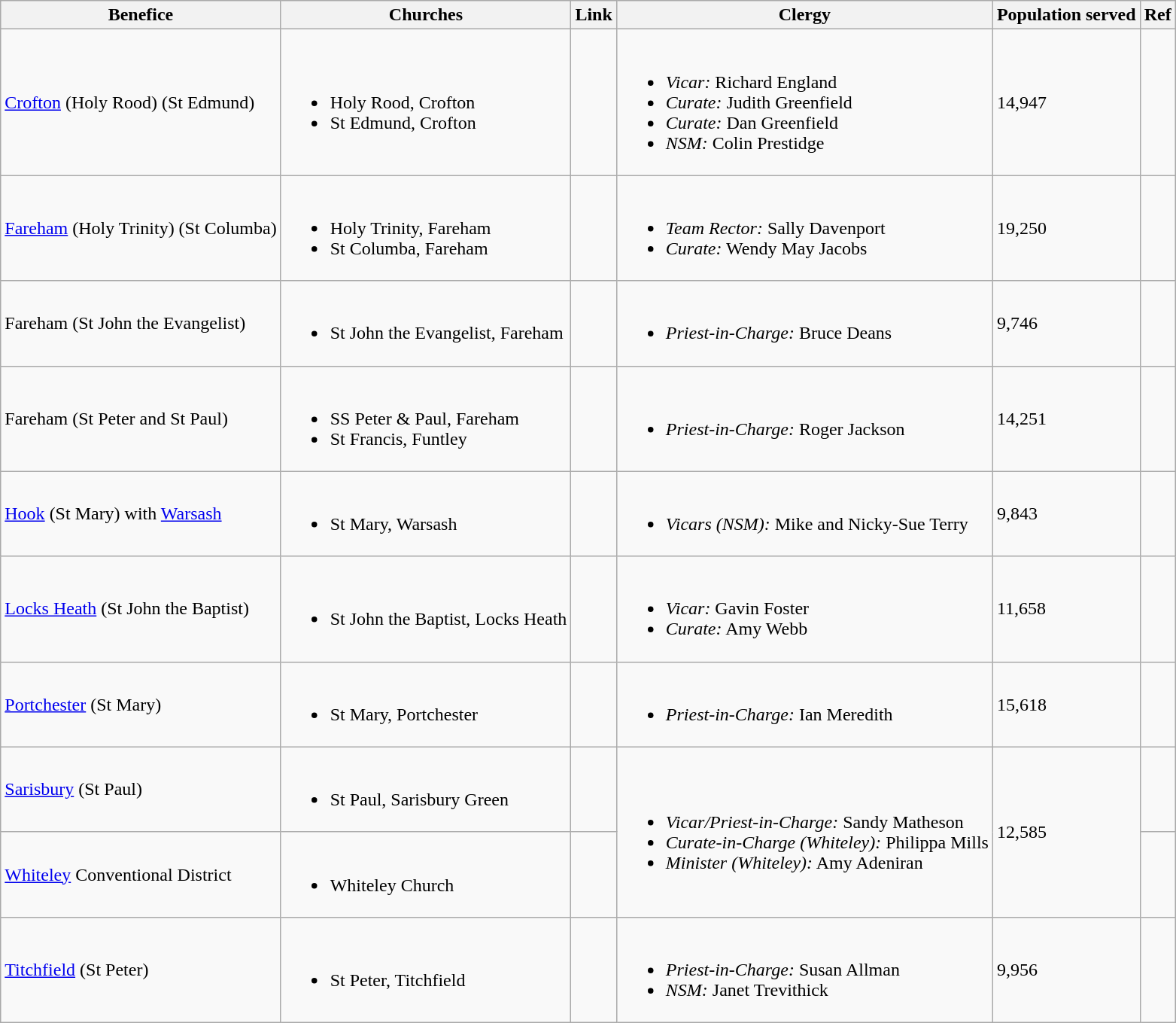<table class="wikitable">
<tr>
<th>Benefice</th>
<th>Churches</th>
<th>Link</th>
<th>Clergy</th>
<th>Population served</th>
<th>Ref</th>
</tr>
<tr>
<td><a href='#'>Crofton</a> (Holy Rood) (St Edmund)</td>
<td><br><ul><li>Holy Rood, Crofton</li><li>St Edmund, Crofton</li></ul></td>
<td></td>
<td><br><ul><li><em>Vicar:</em> Richard England</li><li><em>Curate:</em> Judith Greenfield</li><li><em>Curate:</em> Dan Greenfield</li><li><em>NSM:</em> Colin Prestidge</li></ul></td>
<td>14,947</td>
<td></td>
</tr>
<tr>
<td><a href='#'>Fareham</a> (Holy Trinity) (St Columba)</td>
<td><br><ul><li>Holy Trinity, Fareham</li><li>St Columba, Fareham</li></ul></td>
<td></td>
<td><br><ul><li><em>Team Rector:</em> Sally Davenport</li><li><em>Curate:</em> Wendy May Jacobs</li></ul></td>
<td>19,250</td>
<td></td>
</tr>
<tr>
<td>Fareham (St John the Evangelist)</td>
<td><br><ul><li>St John the Evangelist, Fareham</li></ul></td>
<td></td>
<td><br><ul><li><em>Priest-in-Charge:</em> Bruce Deans</li></ul></td>
<td>9,746</td>
<td></td>
</tr>
<tr>
<td>Fareham (St Peter and St Paul)</td>
<td><br><ul><li>SS Peter & Paul, Fareham</li><li>St Francis, Funtley</li></ul></td>
<td></td>
<td><br><ul><li><em>Priest-in-Charge:</em> Roger Jackson</li></ul></td>
<td>14,251</td>
<td></td>
</tr>
<tr>
<td><a href='#'>Hook</a> (St Mary) with <a href='#'>Warsash</a></td>
<td><br><ul><li>St Mary, Warsash</li></ul></td>
<td></td>
<td><br><ul><li><em>Vicars (NSM):</em> Mike and Nicky-Sue Terry</li></ul></td>
<td>9,843</td>
<td></td>
</tr>
<tr>
<td><a href='#'>Locks Heath</a> (St John the Baptist)</td>
<td><br><ul><li>St John the Baptist, Locks Heath</li></ul></td>
<td></td>
<td><br><ul><li><em>Vicar:</em> Gavin Foster</li><li><em>Curate:</em> Amy Webb</li></ul></td>
<td>11,658</td>
<td></td>
</tr>
<tr>
<td><a href='#'>Portchester</a> (St Mary)</td>
<td><br><ul><li>St Mary, Portchester</li></ul></td>
<td></td>
<td><br><ul><li><em>Priest-in-Charge:</em> Ian Meredith</li></ul></td>
<td>15,618</td>
<td></td>
</tr>
<tr>
<td><a href='#'>Sarisbury</a> (St Paul)</td>
<td><br><ul><li>St Paul, Sarisbury Green</li></ul></td>
<td></td>
<td rowspan="2"><br><ul><li><em>Vicar/Priest-in-Charge:</em> Sandy Matheson</li><li><em>Curate-in-Charge (Whiteley):</em> Philippa Mills</li><li><em>Minister (Whiteley):</em> Amy Adeniran</li></ul></td>
<td rowspan="2">12,585</td>
<td></td>
</tr>
<tr>
<td><a href='#'>Whiteley</a> Conventional District</td>
<td><br><ul><li>Whiteley Church</li></ul></td>
<td></td>
<td></td>
</tr>
<tr>
<td><a href='#'>Titchfield</a> (St Peter)</td>
<td><br><ul><li>St Peter, Titchfield</li></ul></td>
<td></td>
<td><br><ul><li><em>Priest-in-Charge:</em> Susan Allman</li><li><em>NSM:</em> Janet Trevithick</li></ul></td>
<td>9,956</td>
<td></td>
</tr>
</table>
